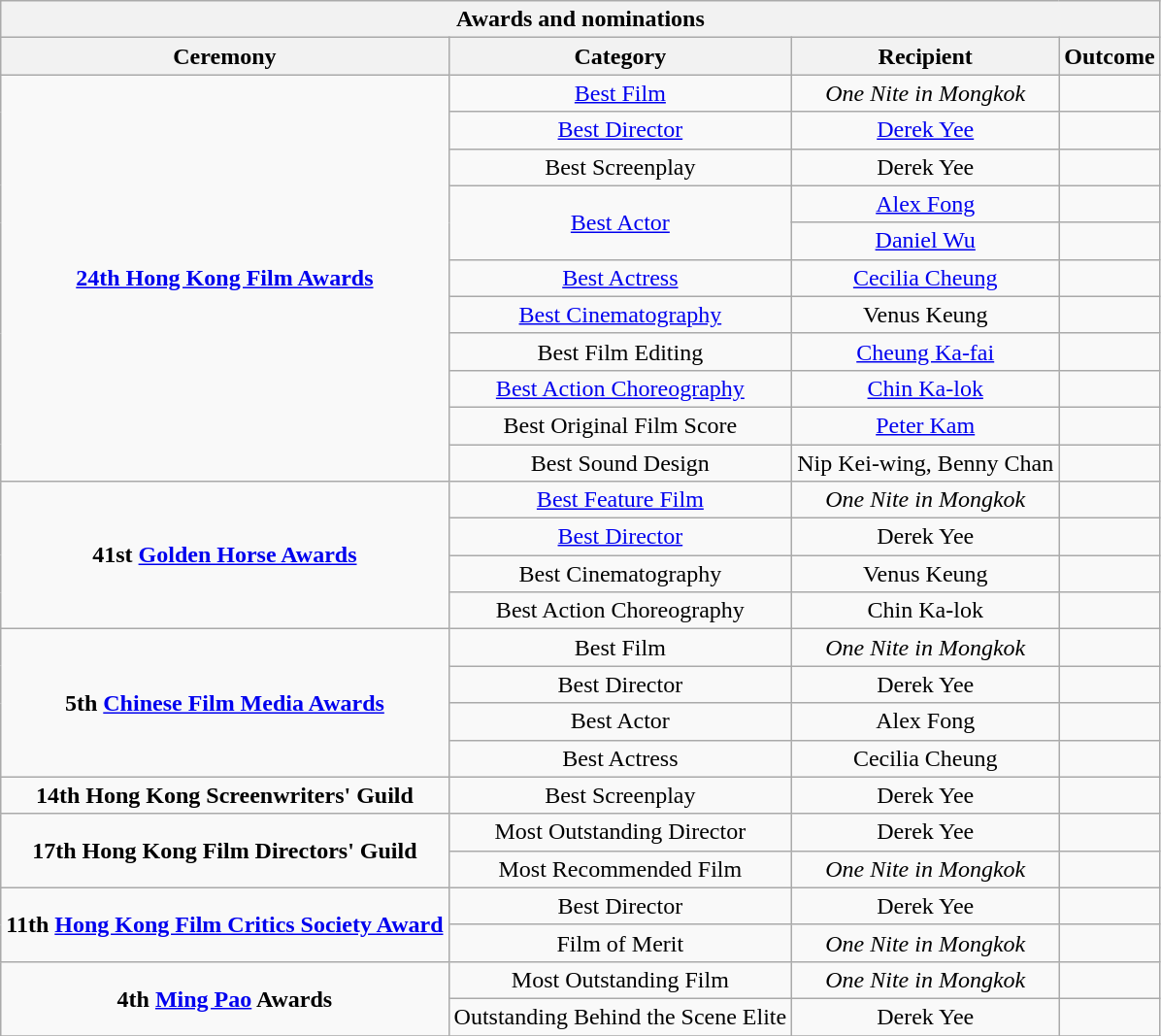<table class="wikitable" style="text-align:center;">
<tr>
<th colspan="4">Awards and nominations</th>
</tr>
<tr style="text-align:center;">
<th>Ceremony</th>
<th>Category</th>
<th>Recipient</th>
<th>Outcome</th>
</tr>
<tr>
<td rowspan=11><strong><a href='#'>24th Hong Kong Film Awards</a></strong></td>
<td><a href='#'>Best Film</a></td>
<td><em>One Nite in Mongkok</em></td>
<td></td>
</tr>
<tr>
<td><a href='#'>Best Director</a></td>
<td><a href='#'>Derek Yee</a></td>
<td></td>
</tr>
<tr>
<td>Best Screenplay</td>
<td>Derek Yee</td>
<td></td>
</tr>
<tr>
<td rowspan=2><a href='#'>Best Actor</a></td>
<td><a href='#'>Alex Fong</a></td>
<td></td>
</tr>
<tr>
<td><a href='#'>Daniel Wu</a></td>
<td></td>
</tr>
<tr>
<td><a href='#'>Best Actress</a></td>
<td><a href='#'>Cecilia Cheung</a></td>
<td></td>
</tr>
<tr>
<td><a href='#'>Best Cinematography</a></td>
<td>Venus Keung</td>
<td></td>
</tr>
<tr>
<td>Best Film Editing</td>
<td><a href='#'>Cheung Ka-fai</a></td>
<td></td>
</tr>
<tr>
<td><a href='#'>Best Action Choreography</a></td>
<td><a href='#'>Chin Ka-lok</a></td>
<td></td>
</tr>
<tr>
<td>Best Original Film Score</td>
<td><a href='#'>Peter Kam</a></td>
<td></td>
</tr>
<tr>
<td>Best Sound Design</td>
<td>Nip Kei-wing, Benny Chan</td>
<td></td>
</tr>
<tr>
<td rowspan=4><strong>41st <a href='#'>Golden Horse Awards</a></strong></td>
<td><a href='#'>Best Feature Film</a></td>
<td><em>One Nite in Mongkok</em></td>
<td></td>
</tr>
<tr>
<td><a href='#'>Best Director</a></td>
<td>Derek Yee</td>
<td></td>
</tr>
<tr>
<td>Best Cinematography</td>
<td>Venus Keung</td>
<td></td>
</tr>
<tr>
<td>Best Action Choreography</td>
<td>Chin Ka-lok</td>
<td></td>
</tr>
<tr>
<td rowspan=4><strong>5th <a href='#'>Chinese Film Media Awards</a></strong></td>
<td>Best Film</td>
<td><em>One Nite in Mongkok</em></td>
<td></td>
</tr>
<tr>
<td>Best Director</td>
<td>Derek Yee</td>
<td></td>
</tr>
<tr>
<td>Best Actor</td>
<td>Alex Fong</td>
<td></td>
</tr>
<tr>
<td>Best Actress</td>
<td>Cecilia Cheung</td>
<td></td>
</tr>
<tr>
<td><strong>14th Hong Kong Screenwriters' Guild</strong></td>
<td>Best Screenplay</td>
<td>Derek Yee</td>
<td></td>
</tr>
<tr>
<td rowspan=2><strong>17th Hong Kong Film Directors' Guild</strong></td>
<td>Most Outstanding Director</td>
<td>Derek Yee</td>
<td></td>
</tr>
<tr>
<td>Most Recommended Film</td>
<td><em>One Nite in Mongkok</em></td>
<td></td>
</tr>
<tr>
<td rowspan=2><strong>11th <a href='#'>Hong Kong Film Critics Society Award</a></strong></td>
<td>Best Director</td>
<td>Derek Yee</td>
<td></td>
</tr>
<tr>
<td>Film of Merit</td>
<td><em>One Nite in Mongkok</em></td>
<td></td>
</tr>
<tr>
<td rowspan=2><strong>4th <a href='#'>Ming Pao</a> Awards</strong></td>
<td>Most Outstanding Film</td>
<td><em>One Nite in Mongkok</em></td>
<td></td>
</tr>
<tr>
<td>Outstanding Behind the Scene Elite</td>
<td>Derek Yee</td>
<td></td>
</tr>
<tr>
</tr>
</table>
